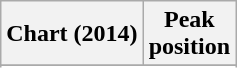<table class="wikitable sortable plainrowheaders">
<tr>
<th scope="col">Chart (2014)</th>
<th scope="col">Peak<br>position</th>
</tr>
<tr>
</tr>
<tr>
</tr>
<tr>
</tr>
</table>
